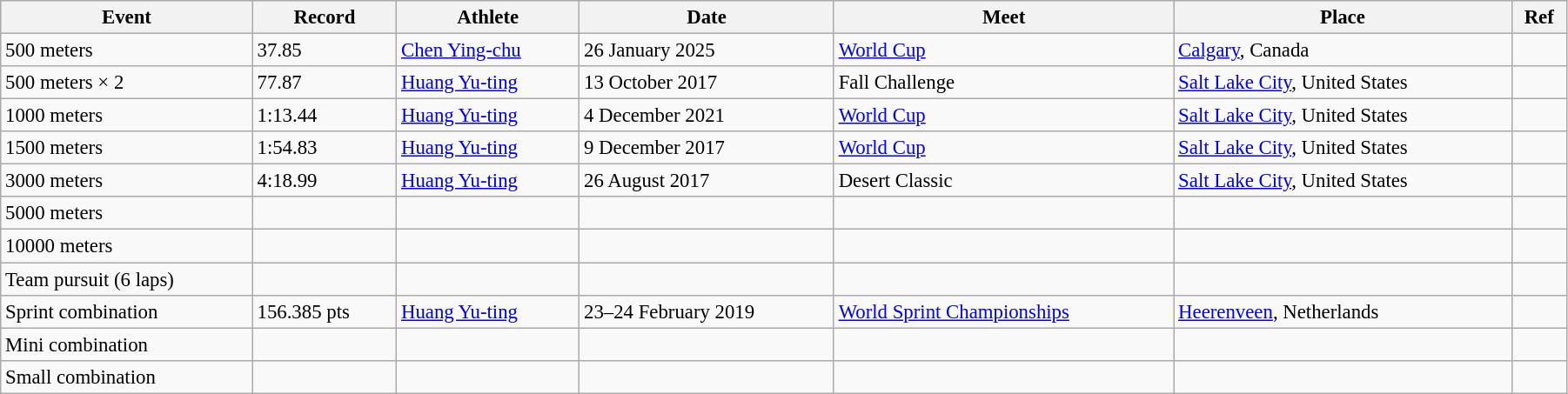<table class="wikitable" style="font-size:95%; width: 95%;">
<tr>
<th>Event</th>
<th>Record</th>
<th>Athlete</th>
<th>Date</th>
<th>Meet</th>
<th>Place</th>
<th>Ref</th>
</tr>
<tr>
<td>500 meters</td>
<td>37.85</td>
<td><a href='#'>Chen Ying-chu</a></td>
<td>26 January 2025</td>
<td><a href='#'>World Cup</a></td>
<td><a href='#'>Calgary</a>, Canada</td>
<td></td>
</tr>
<tr>
<td>500 meters × 2</td>
<td>77.87</td>
<td><a href='#'>Huang Yu-ting</a></td>
<td>13 October 2017</td>
<td>Fall Challenge</td>
<td><a href='#'>Salt Lake City</a>, United States</td>
<td></td>
</tr>
<tr>
<td>1000 meters</td>
<td>1:13.44</td>
<td><a href='#'>Huang Yu-ting</a></td>
<td>4 December 2021</td>
<td><a href='#'>World Cup</a></td>
<td><a href='#'>Salt Lake City</a>, United States</td>
<td></td>
</tr>
<tr>
<td>1500 meters</td>
<td>1:54.83</td>
<td><a href='#'>Huang Yu-ting</a></td>
<td>9 December 2017</td>
<td><a href='#'>World Cup</a></td>
<td><a href='#'>Salt Lake City</a>, United States</td>
<td></td>
</tr>
<tr>
<td>3000 meters</td>
<td>4:18.99</td>
<td><a href='#'>Huang Yu-ting</a></td>
<td>26 August 2017</td>
<td>Desert Classic</td>
<td><a href='#'>Salt Lake City</a>, United States</td>
<td></td>
</tr>
<tr>
<td>5000 meters</td>
<td></td>
<td></td>
<td></td>
<td></td>
<td></td>
<td></td>
</tr>
<tr>
<td>10000 meters</td>
<td></td>
<td></td>
<td></td>
<td></td>
<td></td>
<td></td>
</tr>
<tr>
<td>Team pursuit (6 laps)</td>
<td></td>
<td></td>
<td></td>
<td></td>
<td></td>
<td></td>
</tr>
<tr>
<td>Sprint combination</td>
<td>156.385 pts</td>
<td><a href='#'>Huang Yu-ting</a></td>
<td>23–24 February 2019</td>
<td><a href='#'>World Sprint Championships</a></td>
<td><a href='#'>Heerenveen</a>, Netherlands</td>
<td></td>
</tr>
<tr>
<td>Mini combination</td>
<td></td>
<td></td>
<td></td>
<td></td>
<td></td>
<td></td>
</tr>
<tr>
<td>Small combination</td>
<td></td>
<td></td>
<td></td>
<td></td>
<td></td>
<td></td>
</tr>
</table>
